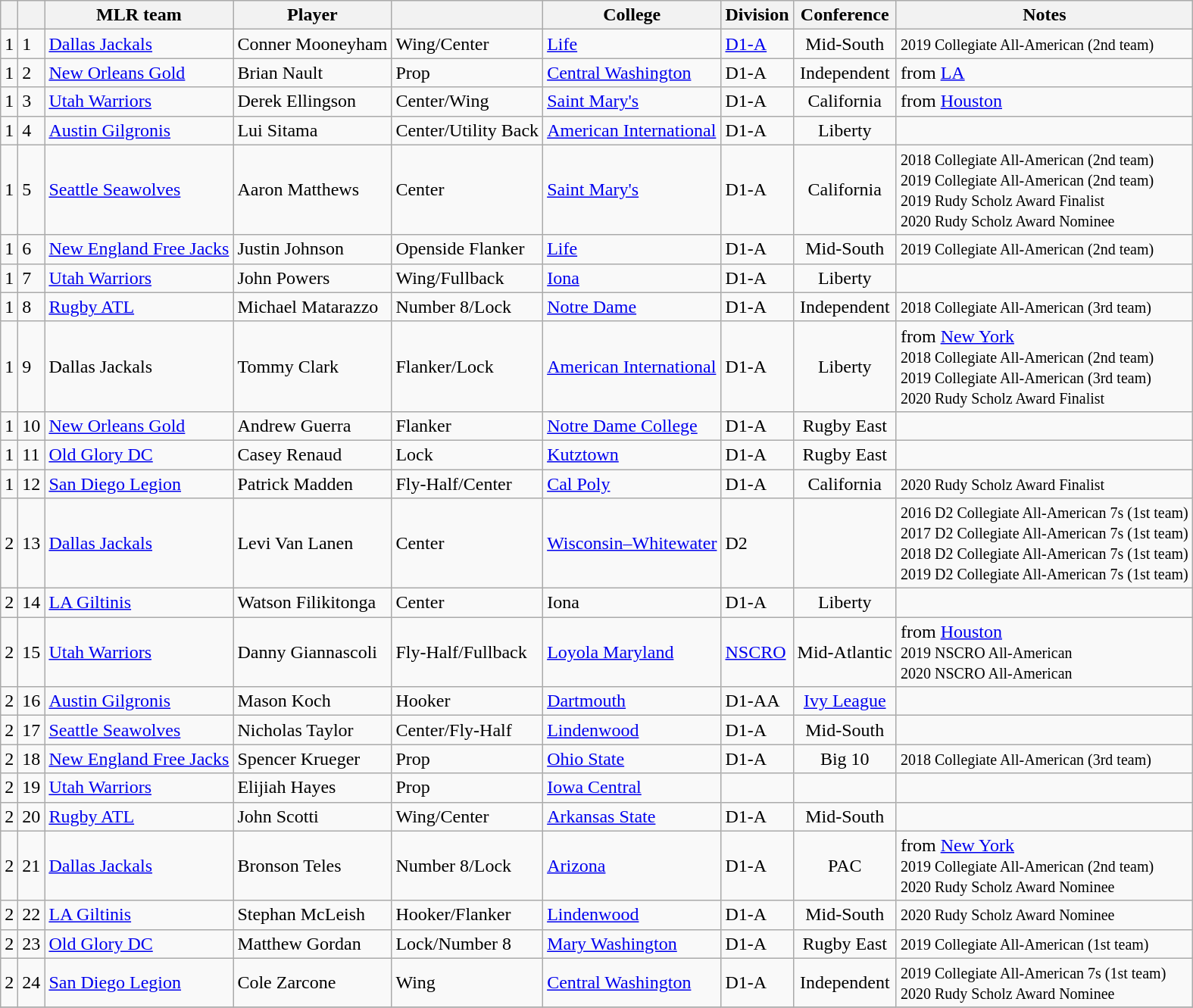<table class="wikitable sortable">
<tr>
<th></th>
<th></th>
<th>MLR team</th>
<th>Player</th>
<th></th>
<th>College</th>
<th>Division</th>
<th>Conference</th>
<th>Notes</th>
</tr>
<tr>
<td>1</td>
<td>1</td>
<td><a href='#'>Dallas Jackals</a></td>
<td>Conner Mooneyham</td>
<td>Wing/Center</td>
<td><a href='#'>Life</a></td>
<td><a href='#'>D1-A</a></td>
<td align=center>Mid-South</td>
<td><small>2019 Collegiate All-American (2nd team)</small></td>
</tr>
<tr>
<td>1</td>
<td>2</td>
<td><a href='#'>New Orleans Gold</a></td>
<td>Brian Nault</td>
<td>Prop</td>
<td><a href='#'>Central Washington</a></td>
<td>D1-A</td>
<td align=center>Independent</td>
<td>from <a href='#'>LA</a></td>
</tr>
<tr>
<td>1</td>
<td>3</td>
<td><a href='#'>Utah Warriors</a></td>
<td>Derek Ellingson</td>
<td>Center/Wing</td>
<td><a href='#'>Saint Mary's</a></td>
<td>D1-A</td>
<td align=center>California</td>
<td>from <a href='#'>Houston</a></td>
</tr>
<tr>
<td>1</td>
<td>4</td>
<td><a href='#'>Austin Gilgronis</a></td>
<td>Lui Sitama</td>
<td>Center/Utility Back</td>
<td><a href='#'>American International</a></td>
<td>D1-A</td>
<td align=center>Liberty</td>
<td></td>
</tr>
<tr>
<td>1</td>
<td>5</td>
<td><a href='#'>Seattle Seawolves</a></td>
<td>Aaron Matthews</td>
<td>Center</td>
<td><a href='#'>Saint Mary's</a></td>
<td>D1-A</td>
<td align=center>California</td>
<td><small>2018 Collegiate All-American (2nd team)<br>2019 Collegiate All-American (2nd team)<br>2019 Rudy Scholz Award Finalist<br>2020 Rudy Scholz Award Nominee</small></td>
</tr>
<tr>
<td>1</td>
<td>6</td>
<td><a href='#'>New England Free Jacks</a></td>
<td>Justin Johnson</td>
<td>Openside Flanker</td>
<td><a href='#'>Life</a></td>
<td>D1-A</td>
<td align=center>Mid-South</td>
<td><small>2019 Collegiate All-American (2nd team)</small></td>
</tr>
<tr>
<td>1</td>
<td>7</td>
<td><a href='#'>Utah Warriors</a></td>
<td>John Powers</td>
<td>Wing/Fullback</td>
<td><a href='#'>Iona</a></td>
<td>D1-A</td>
<td align=center>Liberty</td>
<td></td>
</tr>
<tr>
<td>1</td>
<td>8</td>
<td><a href='#'>Rugby ATL</a></td>
<td>Michael Matarazzo</td>
<td>Number 8/Lock</td>
<td><a href='#'>Notre Dame</a></td>
<td>D1-A</td>
<td align=center>Independent</td>
<td><small>2018 Collegiate All-American (3rd team)</small></td>
</tr>
<tr>
<td>1</td>
<td>9</td>
<td>Dallas Jackals</td>
<td>Tommy Clark</td>
<td>Flanker/Lock</td>
<td><a href='#'>American International</a></td>
<td>D1-A</td>
<td align=center>Liberty</td>
<td>from <a href='#'>New York</a><br><small>2018 Collegiate All-American (2nd team)<br>2019 Collegiate All-American (3rd team)<br>2020 Rudy Scholz Award Finalist</small></td>
</tr>
<tr>
<td>1</td>
<td>10</td>
<td><a href='#'>New Orleans Gold</a></td>
<td>Andrew Guerra</td>
<td>Flanker</td>
<td><a href='#'>Notre Dame College</a></td>
<td>D1-A</td>
<td align=center>Rugby East</td>
<td></td>
</tr>
<tr>
<td>1</td>
<td>11</td>
<td><a href='#'>Old Glory DC</a></td>
<td>Casey Renaud</td>
<td>Lock</td>
<td><a href='#'>Kutztown</a></td>
<td>D1-A</td>
<td align=center>Rugby East</td>
<td></td>
</tr>
<tr>
<td>1</td>
<td>12</td>
<td><a href='#'>San Diego Legion</a></td>
<td>Patrick Madden</td>
<td>Fly-Half/Center</td>
<td><a href='#'>Cal Poly</a></td>
<td>D1-A</td>
<td align=center>California</td>
<td><small>2020 Rudy Scholz Award Finalist</small></td>
</tr>
<tr>
<td>2</td>
<td>13</td>
<td><a href='#'>Dallas Jackals</a></td>
<td>Levi Van Lanen</td>
<td>Center</td>
<td><a href='#'>Wisconsin–Whitewater</a></td>
<td>D2</td>
<td align=center></td>
<td><small>2016 D2 Collegiate All-American 7s (1st team)<br>2017 D2 Collegiate All-American 7s (1st team)<br>2018 D2 Collegiate All-American 7s (1st team)<br>2019 D2 Collegiate All-American 7s (1st team)</small></td>
</tr>
<tr>
<td>2</td>
<td>14</td>
<td><a href='#'>LA Giltinis</a></td>
<td>Watson Filikitonga</td>
<td>Center</td>
<td>Iona</td>
<td>D1-A</td>
<td align=center>Liberty</td>
<td></td>
</tr>
<tr>
<td>2</td>
<td>15</td>
<td><a href='#'>Utah Warriors</a></td>
<td>Danny Giannascoli</td>
<td>Fly-Half/Fullback</td>
<td><a href='#'>Loyola Maryland</a></td>
<td><a href='#'>NSCRO</a></td>
<td align=center>Mid-Atlantic</td>
<td>from <a href='#'>Houston</a><br><small>2019 NSCRO All-American<br>2020 NSCRO All-American</small></td>
</tr>
<tr>
<td>2</td>
<td>16</td>
<td><a href='#'>Austin Gilgronis</a></td>
<td>Mason Koch</td>
<td>Hooker</td>
<td><a href='#'>Dartmouth</a></td>
<td>D1-AA</td>
<td align=center><a href='#'>Ivy League</a></td>
<td></td>
</tr>
<tr>
<td>2</td>
<td>17</td>
<td><a href='#'>Seattle Seawolves</a></td>
<td>Nicholas Taylor</td>
<td>Center/Fly-Half</td>
<td><a href='#'>Lindenwood</a></td>
<td>D1-A</td>
<td align=center>Mid-South</td>
<td></td>
</tr>
<tr>
<td>2</td>
<td>18</td>
<td><a href='#'>New England Free Jacks</a></td>
<td>Spencer Krueger</td>
<td>Prop</td>
<td><a href='#'>Ohio State</a></td>
<td>D1-A</td>
<td align=center>Big 10</td>
<td><small>2018 Collegiate All-American (3rd team)</small></td>
</tr>
<tr>
<td>2</td>
<td>19</td>
<td><a href='#'>Utah Warriors</a></td>
<td>Elijiah Hayes</td>
<td>Prop</td>
<td><a href='#'>Iowa Central</a></td>
<td></td>
<td></td>
<td></td>
</tr>
<tr>
<td>2</td>
<td>20</td>
<td><a href='#'>Rugby ATL</a></td>
<td>John Scotti</td>
<td>Wing/Center</td>
<td><a href='#'>Arkansas State</a></td>
<td>D1-A</td>
<td align=center>Mid-South</td>
<td></td>
</tr>
<tr>
<td>2</td>
<td>21</td>
<td><a href='#'>Dallas Jackals</a></td>
<td>Bronson Teles</td>
<td>Number 8/Lock</td>
<td><a href='#'>Arizona</a></td>
<td>D1-A</td>
<td align=center>PAC</td>
<td>from <a href='#'>New York</a><br><small>2019 Collegiate All-American (2nd team)<br>2020 Rudy Scholz Award Nominee</small></td>
</tr>
<tr>
<td>2</td>
<td>22</td>
<td><a href='#'>LA Giltinis</a></td>
<td>Stephan McLeish</td>
<td>Hooker/Flanker</td>
<td><a href='#'>Lindenwood</a></td>
<td>D1-A</td>
<td align=center>Mid-South</td>
<td><small>2020 Rudy Scholz Award Nominee</small></td>
</tr>
<tr>
<td>2</td>
<td>23</td>
<td><a href='#'>Old Glory DC</a></td>
<td>Matthew Gordan</td>
<td>Lock/Number 8</td>
<td><a href='#'>Mary Washington</a></td>
<td>D1-A</td>
<td align=center>Rugby East</td>
<td><small>2019 Collegiate All-American (1st team)</small></td>
</tr>
<tr>
<td>2</td>
<td>24</td>
<td><a href='#'>San Diego Legion</a></td>
<td>Cole Zarcone</td>
<td>Wing</td>
<td><a href='#'>Central Washington</a></td>
<td>D1-A</td>
<td align=center>Independent</td>
<td><small>2019 Collegiate All-American 7s (1st team)<br>2020 Rudy Scholz Award Nominee</small></td>
</tr>
<tr>
</tr>
</table>
